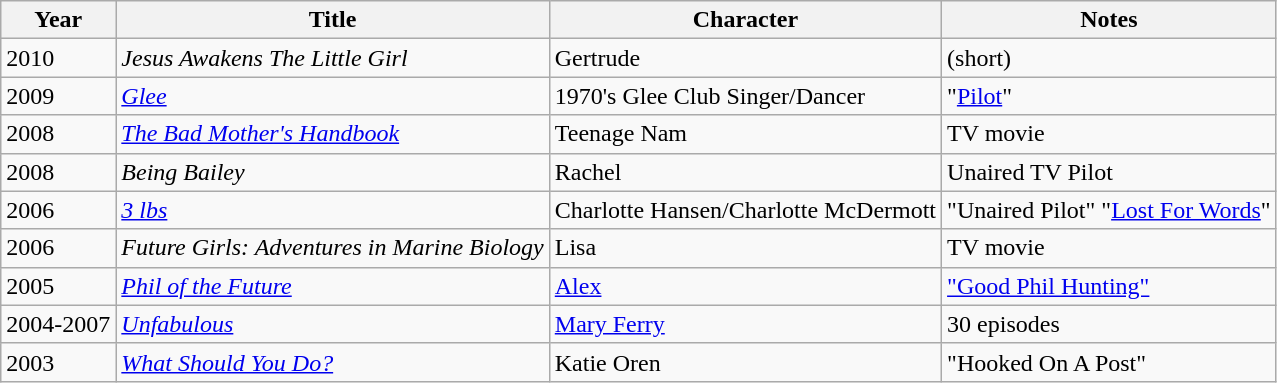<table class="wikitable sortable">
<tr>
<th>Year</th>
<th>Title</th>
<th>Character</th>
<th>Notes</th>
</tr>
<tr>
<td>2010</td>
<td><em>Jesus Awakens The Little Girl</em></td>
<td>Gertrude</td>
<td>(short)</td>
</tr>
<tr>
<td>2009</td>
<td><em><a href='#'>Glee</a></em></td>
<td>1970's Glee Club Singer/Dancer</td>
<td>"<a href='#'>Pilot</a>"</td>
</tr>
<tr>
<td>2008</td>
<td><em><a href='#'>The Bad Mother's Handbook</a></em></td>
<td>Teenage Nam</td>
<td>TV movie</td>
</tr>
<tr>
<td>2008</td>
<td><em>Being Bailey</em></td>
<td>Rachel</td>
<td>Unaired TV Pilot</td>
</tr>
<tr>
<td>2006</td>
<td><em><a href='#'>3 lbs</a></em></td>
<td>Charlotte Hansen/Charlotte McDermott</td>
<td>"Unaired Pilot" "<a href='#'>Lost For Words</a>"</td>
</tr>
<tr>
<td>2006</td>
<td><em>Future Girls: Adventures in Marine Biology</em></td>
<td>Lisa</td>
<td>TV movie</td>
</tr>
<tr>
<td>2005</td>
<td><em><a href='#'>Phil of the Future</a></em></td>
<td><a href='#'>Alex</a></td>
<td><a href='#'>"Good Phil Hunting"</a></td>
</tr>
<tr>
<td>2004-2007</td>
<td><em><a href='#'>Unfabulous</a></em></td>
<td><a href='#'>Mary Ferry</a></td>
<td>30 episodes</td>
</tr>
<tr>
<td>2003</td>
<td><em><a href='#'>What Should You Do?</a></em></td>
<td>Katie Oren</td>
<td>"Hooked On A Post"</td>
</tr>
</table>
